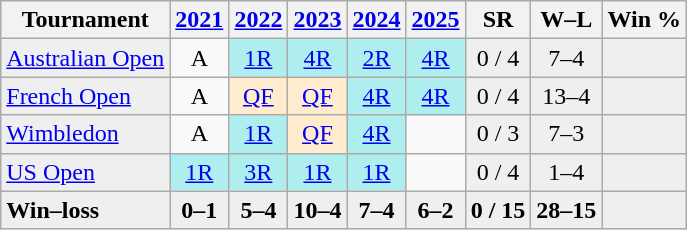<table class="wikitable" style="text-align:center">
<tr>
<th>Tournament</th>
<th><a href='#'>2021</a></th>
<th><a href='#'>2022</a></th>
<th><a href='#'>2023</a></th>
<th><a href='#'>2024</a></th>
<th><a href='#'>2025</a></th>
<th>SR</th>
<th>W–L</th>
<th>Win %</th>
</tr>
<tr>
<td align=left bgcolor=efefef><a href='#'>Australian Open</a></td>
<td>A</td>
<td bgcolor=afeeee><a href='#'>1R</a></td>
<td bgcolor=afeeee><a href='#'>4R</a></td>
<td bgcolor=afeeee><a href='#'>2R</a></td>
<td bgcolor=afeeee><a href='#'>4R</a></td>
<td bgcolor=efefef>0 / 4</td>
<td bgcolor=efefef>7–4</td>
<td bgcolor=efefef></td>
</tr>
<tr>
<td align=left bgcolor=efefef><a href='#'>French Open</a></td>
<td>A</td>
<td bgcolor=ffebcd><a href='#'>QF</a></td>
<td bgcolor=ffebcd><a href='#'>QF</a></td>
<td bgcolor=afeeee><a href='#'>4R</a></td>
<td bgcolor=afeeee><a href='#'>4R</a></td>
<td bgcolor=efefef>0 / 4</td>
<td bgcolor=efefef>13–4</td>
<td bgcolor=efefef></td>
</tr>
<tr>
<td align=left bgcolor=efefef><a href='#'>Wimbledon</a></td>
<td>A</td>
<td bgcolor=afeeee><a href='#'>1R</a></td>
<td bgcolor=ffebcd><a href='#'>QF</a></td>
<td bgcolor=afeeee><a href='#'>4R</a></td>
<td></td>
<td bgcolor=efefef>0 / 3</td>
<td bgcolor=efefef>7–3</td>
<td bgcolor=efefef></td>
</tr>
<tr>
<td align=left bgcolor=efefef><a href='#'>US Open</a></td>
<td bgcolor=afeeee><a href='#'>1R</a></td>
<td bgcolor=afeeee><a href='#'>3R</a></td>
<td bgcolor=afeeee><a href='#'>1R</a></td>
<td bgcolor=afeeee><a href='#'>1R</a></td>
<td></td>
<td bgcolor=efefef>0 / 4</td>
<td bgcolor=efefef>1–4</td>
<td bgcolor=efefef></td>
</tr>
<tr style="font-weight:bold;background:#EFEFEF;">
<td style=text-align:left>Win–loss</td>
<td>0–1</td>
<td>5–4</td>
<td>10–4</td>
<td>7–4</td>
<td>6–2</td>
<td>0 / 15</td>
<td>28–15</td>
<td bgcolor=efefef></td>
</tr>
</table>
